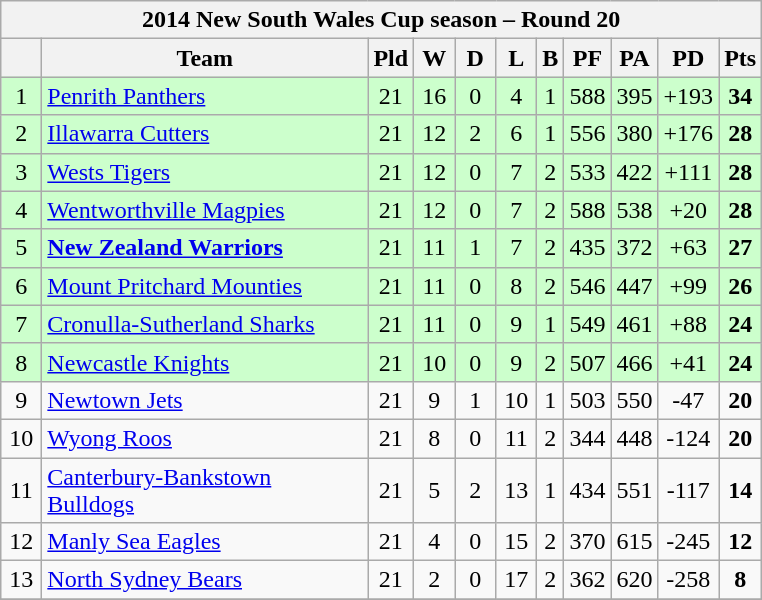<table class="wikitable" style="text-align:center;">
<tr>
<th colspan="11">2014 New South Wales Cup season – Round 20</th>
</tr>
<tr>
<th width=20 abbr="Position"></th>
<th width=210>Team</th>
<th width=20 abbr="Played">Pld</th>
<th width=20 abbr="Won">W</th>
<th width=20 abbr="Drawn">D</th>
<th width=20 abbr="Lost">L</th>
<th withd=20 abbr="Byes">B</th>
<th width=20 abbr="Points For">PF</th>
<th width=20 abbr="Points Against">PA</th>
<th width=30 abbr="Points Difference">PD</th>
<th width=20 abbr="Points">Pts</th>
</tr>
<tr style="background: #ccffcc;">
<td>1</td>
<td style="text-align:left;"> <a href='#'>Penrith Panthers</a></td>
<td>21</td>
<td>16</td>
<td>0</td>
<td>4</td>
<td>1</td>
<td>588</td>
<td>395</td>
<td>+193</td>
<td><strong>34</strong></td>
</tr>
<tr style="background: #ccffcc;">
<td>2</td>
<td style="text-align:left;"> <a href='#'>Illawarra Cutters</a></td>
<td>21</td>
<td>12</td>
<td>2</td>
<td>6</td>
<td>1</td>
<td>556</td>
<td>380</td>
<td>+176</td>
<td><strong>28</strong></td>
</tr>
<tr style="background: #ccffcc;">
<td>3</td>
<td style="text-align:left;"> <a href='#'>Wests Tigers</a></td>
<td>21</td>
<td>12</td>
<td>0</td>
<td>7</td>
<td>2</td>
<td>533</td>
<td>422</td>
<td>+111</td>
<td><strong>28</strong></td>
</tr>
<tr style="background: #ccffcc;">
<td>4</td>
<td style="text-align:left;"> <a href='#'>Wentworthville Magpies</a></td>
<td>21</td>
<td>12</td>
<td>0</td>
<td>7</td>
<td>2</td>
<td>588</td>
<td>538</td>
<td>+20</td>
<td><strong>28</strong></td>
</tr>
<tr style="background: #ccffcc;">
<td>5</td>
<td style="text-align:left;"> <strong><a href='#'>New Zealand Warriors</a></strong></td>
<td>21</td>
<td>11</td>
<td>1</td>
<td>7</td>
<td>2</td>
<td>435</td>
<td>372</td>
<td>+63</td>
<td><strong>27</strong></td>
</tr>
<tr style="background: #ccffcc;">
<td>6</td>
<td style="text-align:left;"> <a href='#'>Mount Pritchard Mounties</a></td>
<td>21</td>
<td>11</td>
<td>0</td>
<td>8</td>
<td>2</td>
<td>546</td>
<td>447</td>
<td>+99</td>
<td><strong>26</strong></td>
</tr>
<tr style="background: #ccffcc;">
<td>7</td>
<td style="text-align:left;"> <a href='#'>Cronulla-Sutherland Sharks</a></td>
<td>21</td>
<td>11</td>
<td>0</td>
<td>9</td>
<td>1</td>
<td>549</td>
<td>461</td>
<td>+88</td>
<td><strong>24</strong></td>
</tr>
<tr style="background: #ccffcc;">
<td>8</td>
<td style="text-align:left;"> <a href='#'>Newcastle Knights</a></td>
<td>21</td>
<td>10</td>
<td>0</td>
<td>9</td>
<td>2</td>
<td>507</td>
<td>466</td>
<td>+41</td>
<td><strong>24</strong></td>
</tr>
<tr style="background: ">
<td>9</td>
<td style="text-align:left;"> <a href='#'>Newtown Jets</a></td>
<td>21</td>
<td>9</td>
<td>1</td>
<td>10</td>
<td>1</td>
<td>503</td>
<td>550</td>
<td>-47</td>
<td><strong>20</strong></td>
</tr>
<tr style="background:">
<td>10</td>
<td style="text-align:left;"> <a href='#'>Wyong Roos</a></td>
<td>21</td>
<td>8</td>
<td>0</td>
<td>11</td>
<td>2</td>
<td>344</td>
<td>448</td>
<td>-124</td>
<td><strong>20</strong></td>
</tr>
<tr style="background: ">
<td>11</td>
<td style="text-align:left;"> <a href='#'>Canterbury-Bankstown Bulldogs</a></td>
<td>21</td>
<td>5</td>
<td>2</td>
<td>13</td>
<td>1</td>
<td>434</td>
<td>551</td>
<td>-117</td>
<td><strong>14</strong></td>
</tr>
<tr style="background:">
<td>12</td>
<td style="text-align:left;"> <a href='#'>Manly Sea Eagles</a></td>
<td>21</td>
<td>4</td>
<td>0</td>
<td>15</td>
<td>2</td>
<td>370</td>
<td>615</td>
<td>-245</td>
<td><strong>12</strong></td>
</tr>
<tr style="background:">
<td>13</td>
<td style="text-align:left;"> <a href='#'>North Sydney Bears</a></td>
<td>21</td>
<td>2</td>
<td>0</td>
<td>17</td>
<td>2</td>
<td>362</td>
<td>620</td>
<td>-258</td>
<td><strong>8</strong></td>
</tr>
<tr>
</tr>
</table>
